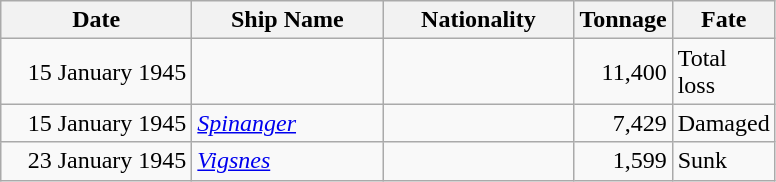<table class="wikitable sortable">
<tr>
<th width="120px">Date</th>
<th width="120px">Ship Name</th>
<th width="120px">Nationality</th>
<th width="25px">Tonnage</th>
<th width="50px">Fate</th>
</tr>
<tr>
<td align="right">15 January 1945</td>
<td align="left"></td>
<td align="left"></td>
<td align="right">11,400</td>
<td align="left">Total loss</td>
</tr>
<tr>
<td align="right">15 January 1945</td>
<td align="left"><a href='#'><em>Spinanger</em></a></td>
<td align="left"></td>
<td align="right">7,429</td>
<td align="left">Damaged</td>
</tr>
<tr>
<td align="right">23 January 1945</td>
<td align="left"><a href='#'><em>Vigsnes</em></a></td>
<td align="left"></td>
<td align="right">1,599</td>
<td align="left">Sunk</td>
</tr>
</table>
